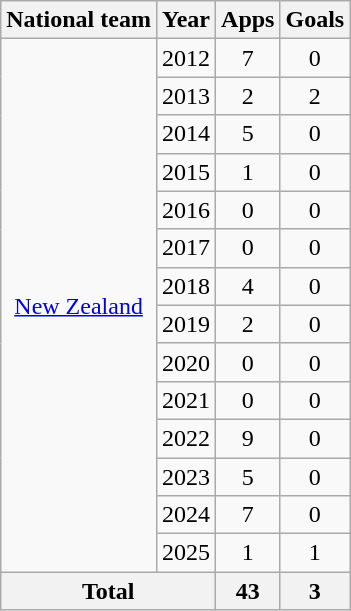<table class="wikitable" style="text-align:center">
<tr>
<th>National team</th>
<th>Year</th>
<th>Apps</th>
<th>Goals</th>
</tr>
<tr>
<td rowspan="14"><a href='#'>New Zealand</a></td>
<td>2012</td>
<td>7</td>
<td>0</td>
</tr>
<tr>
<td>2013</td>
<td>2</td>
<td>2</td>
</tr>
<tr>
<td>2014</td>
<td>5</td>
<td>0</td>
</tr>
<tr>
<td>2015</td>
<td>1</td>
<td>0</td>
</tr>
<tr>
<td>2016</td>
<td>0</td>
<td>0</td>
</tr>
<tr>
<td>2017</td>
<td>0</td>
<td>0</td>
</tr>
<tr>
<td>2018</td>
<td>4</td>
<td>0</td>
</tr>
<tr>
<td>2019</td>
<td>2</td>
<td>0</td>
</tr>
<tr>
<td>2020</td>
<td>0</td>
<td>0</td>
</tr>
<tr>
<td>2021</td>
<td>0</td>
<td>0</td>
</tr>
<tr>
<td>2022</td>
<td>9</td>
<td>0</td>
</tr>
<tr>
<td>2023</td>
<td>5</td>
<td>0</td>
</tr>
<tr>
<td>2024</td>
<td>7</td>
<td>0</td>
</tr>
<tr>
<td>2025</td>
<td>1</td>
<td>1</td>
</tr>
<tr>
<th colspan="2">Total</th>
<th>43</th>
<th>3</th>
</tr>
</table>
